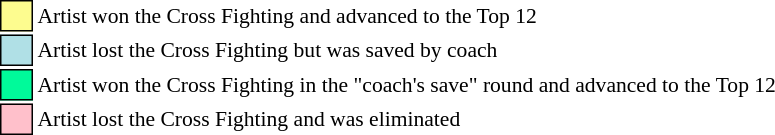<table class="toccolours" style="font-size: 90%; white-space: nowrap;">
<tr>
<td style="background:#fdfc8f; border:1px solid black;">     </td>
<td>Artist won the Cross Fighting and advanced to the Top 12</td>
</tr>
<tr>
<td style="background:#b0e0e6; border:1px solid black;">     </td>
<td>Artist lost the Cross Fighting but was saved by coach</td>
</tr>
<tr>
<td style="background:#00fa9a; border:1px solid black;">     </td>
<td>Artist won the Cross Fighting in the "coach's save" round and advanced to the Top 12</td>
</tr>
<tr>
<td style="background:pink; border:1px solid black;">     </td>
<td>Artist lost the Cross Fighting and was eliminated</td>
</tr>
</table>
